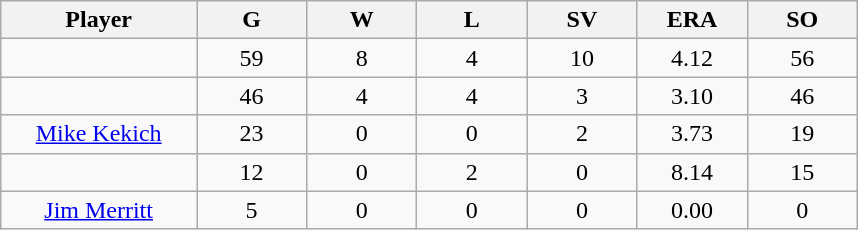<table class="wikitable sortable">
<tr>
<th bgcolor="#DDDDFF" width="16%">Player</th>
<th bgcolor="#DDDDFF" width="9%">G</th>
<th bgcolor="#DDDDFF" width="9%">W</th>
<th bgcolor="#DDDDFF" width="9%">L</th>
<th bgcolor="#DDDDFF" width="9%">SV</th>
<th bgcolor="#DDDDFF" width="9%">ERA</th>
<th bgcolor="#DDDDFF" width="9%">SO</th>
</tr>
<tr align="center">
<td></td>
<td>59</td>
<td>8</td>
<td>4</td>
<td>10</td>
<td>4.12</td>
<td>56</td>
</tr>
<tr align="center">
<td></td>
<td>46</td>
<td>4</td>
<td>4</td>
<td>3</td>
<td>3.10</td>
<td>46</td>
</tr>
<tr align="center">
<td><a href='#'>Mike Kekich</a></td>
<td>23</td>
<td>0</td>
<td>0</td>
<td>2</td>
<td>3.73</td>
<td>19</td>
</tr>
<tr align="center">
<td></td>
<td>12</td>
<td>0</td>
<td>2</td>
<td>0</td>
<td>8.14</td>
<td>15</td>
</tr>
<tr align="center">
<td><a href='#'>Jim Merritt</a></td>
<td>5</td>
<td>0</td>
<td>0</td>
<td>0</td>
<td>0.00</td>
<td>0</td>
</tr>
</table>
